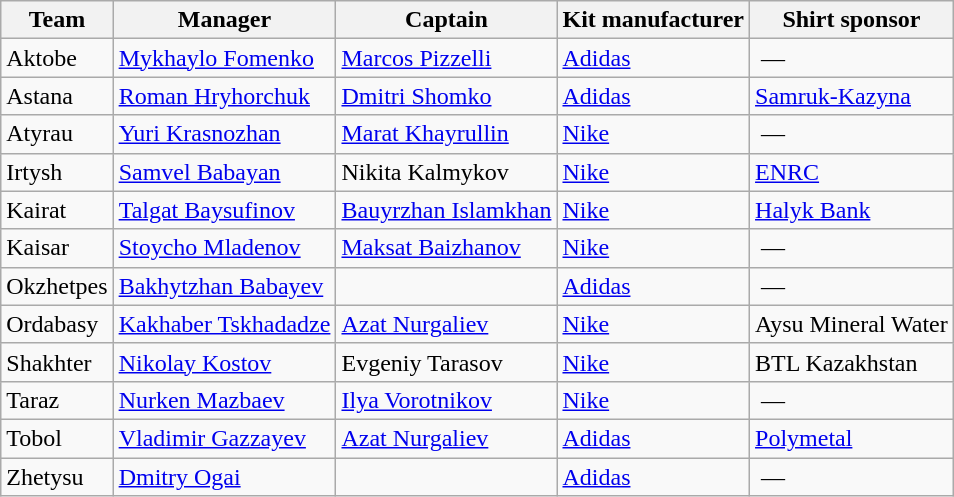<table class="wikitable sortable" style="text-align: left;">
<tr>
<th>Team</th>
<th>Manager</th>
<th>Captain</th>
<th>Kit manufacturer</th>
<th>Shirt sponsor</th>
</tr>
<tr>
<td>Aktobe</td>
<td> <a href='#'>Mykhaylo Fomenko</a></td>
<td> <a href='#'>Marcos Pizzelli</a></td>
<td><a href='#'>Adidas</a></td>
<td> —</td>
</tr>
<tr>
<td>Astana</td>
<td> <a href='#'>Roman Hryhorchuk</a></td>
<td> <a href='#'>Dmitri Shomko</a></td>
<td><a href='#'>Adidas</a></td>
<td><a href='#'>Samruk-Kazyna</a></td>
</tr>
<tr>
<td>Atyrau</td>
<td> <a href='#'>Yuri Krasnozhan</a></td>
<td> <a href='#'>Marat Khayrullin</a></td>
<td><a href='#'>Nike</a></td>
<td> —</td>
</tr>
<tr>
<td>Irtysh</td>
<td> <a href='#'>Samvel Babayan</a></td>
<td> Nikita Kalmykov</td>
<td><a href='#'>Nike</a></td>
<td><a href='#'>ENRC</a></td>
</tr>
<tr>
<td>Kairat</td>
<td> <a href='#'>Talgat Baysufinov</a></td>
<td> <a href='#'>Bauyrzhan Islamkhan</a></td>
<td><a href='#'>Nike</a></td>
<td><a href='#'>Halyk Bank</a></td>
</tr>
<tr>
<td>Kaisar</td>
<td> <a href='#'>Stoycho Mladenov</a></td>
<td> <a href='#'>Maksat Baizhanov</a></td>
<td><a href='#'>Nike</a></td>
<td> —</td>
</tr>
<tr>
<td>Okzhetpes</td>
<td> <a href='#'>Bakhytzhan Babayev</a></td>
<td></td>
<td><a href='#'>Adidas</a></td>
<td> —</td>
</tr>
<tr>
<td>Ordabasy</td>
<td> <a href='#'>Kakhaber Tskhadadze</a></td>
<td> <a href='#'>Azat Nurgaliev</a></td>
<td><a href='#'>Nike</a></td>
<td>Aysu Mineral Water</td>
</tr>
<tr>
<td>Shakhter</td>
<td> <a href='#'>Nikolay Kostov</a></td>
<td> Evgeniy Tarasov</td>
<td><a href='#'>Nike</a></td>
<td>BTL Kazakhstan</td>
</tr>
<tr>
<td>Taraz</td>
<td> <a href='#'>Nurken Mazbaev</a></td>
<td> <a href='#'>Ilya Vorotnikov</a></td>
<td><a href='#'>Nike</a></td>
<td> —</td>
</tr>
<tr>
<td>Tobol</td>
<td> <a href='#'>Vladimir Gazzayev</a></td>
<td> <a href='#'>Azat Nurgaliev</a></td>
<td><a href='#'>Adidas</a></td>
<td><a href='#'>Polymetal</a></td>
</tr>
<tr>
<td>Zhetysu</td>
<td> <a href='#'>Dmitry Ogai</a></td>
<td></td>
<td><a href='#'>Adidas</a></td>
<td> —</td>
</tr>
</table>
